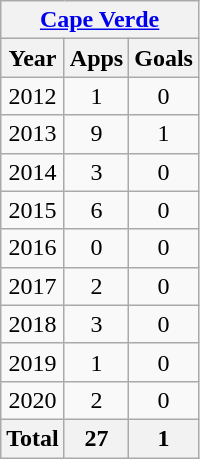<table class="wikitable" style="text-align:center">
<tr>
<th colspan=3><a href='#'>Cape Verde</a></th>
</tr>
<tr>
<th>Year</th>
<th>Apps</th>
<th>Goals</th>
</tr>
<tr>
<td>2012</td>
<td>1</td>
<td>0</td>
</tr>
<tr>
<td>2013</td>
<td>9</td>
<td>1</td>
</tr>
<tr>
<td>2014</td>
<td>3</td>
<td>0</td>
</tr>
<tr>
<td>2015</td>
<td>6</td>
<td>0</td>
</tr>
<tr>
<td>2016</td>
<td>0</td>
<td>0</td>
</tr>
<tr>
<td>2017</td>
<td>2</td>
<td>0</td>
</tr>
<tr>
<td>2018</td>
<td>3</td>
<td>0</td>
</tr>
<tr>
<td>2019</td>
<td>1</td>
<td>0</td>
</tr>
<tr>
<td>2020</td>
<td>2</td>
<td>0</td>
</tr>
<tr>
<th>Total</th>
<th>27</th>
<th>1</th>
</tr>
</table>
